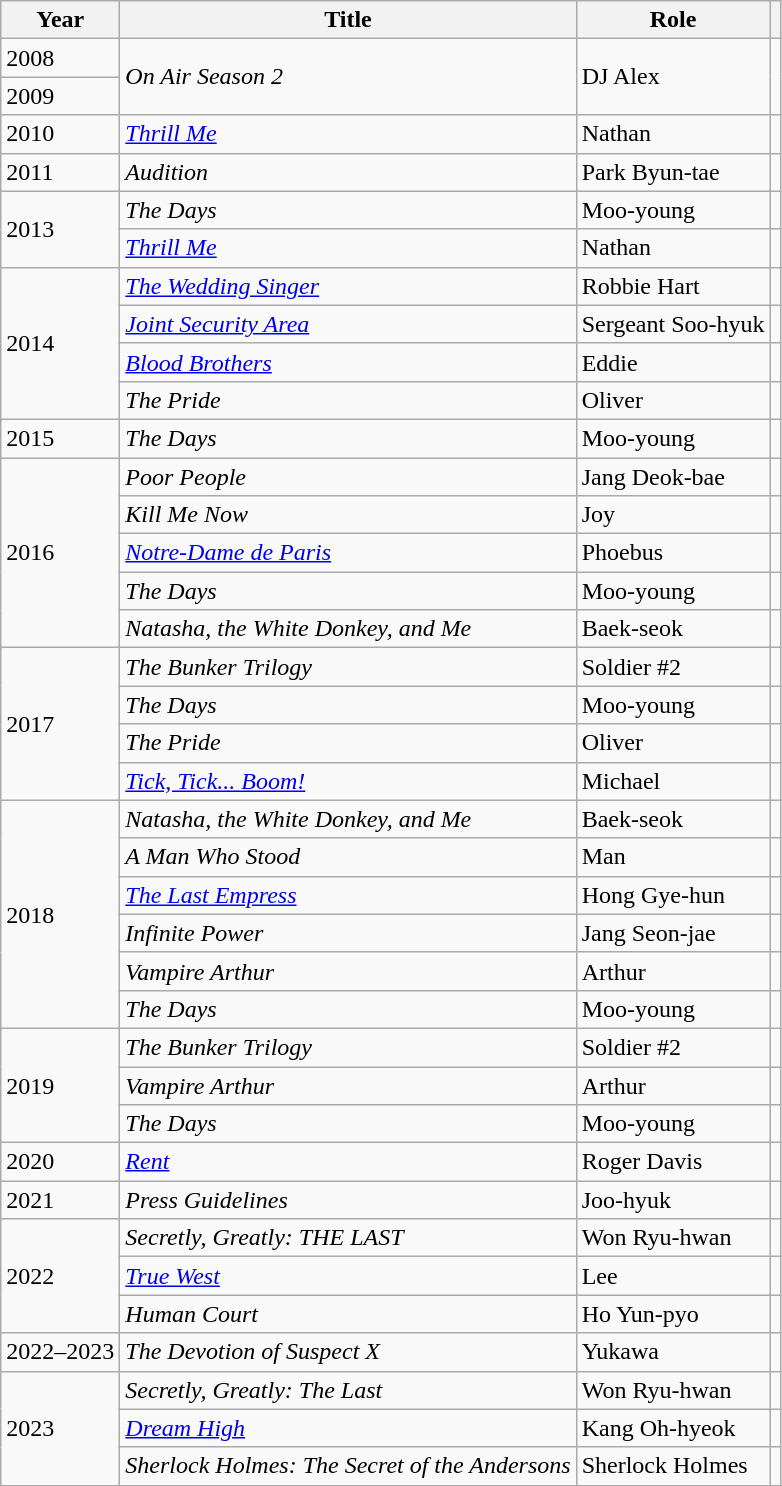<table class="wikitable sortable">
<tr>
<th>Year</th>
<th>Title</th>
<th>Role</th>
<th scope="col" class="unsortable"></th>
</tr>
<tr>
<td>2008</td>
<td rowspan="2"><em>On Air Season 2</em></td>
<td rowspan="2">DJ Alex</td>
<td rowspan="2"></td>
</tr>
<tr>
<td>2009</td>
</tr>
<tr>
<td>2010</td>
<td><em><a href='#'>Thrill Me</a></em></td>
<td>Nathan</td>
<td></td>
</tr>
<tr>
<td>2011</td>
<td><em>Audition</em></td>
<td>Park Byun-tae</td>
<td></td>
</tr>
<tr>
<td rowspan="3">2013</td>
<td><em>The Days</em></td>
<td>Moo-young</td>
<td></td>
</tr>
<tr>
<td><em><a href='#'>Thrill Me</a></em></td>
<td>Nathan</td>
<td></td>
</tr>
<tr>
<td rowspan="2"><a href='#'><em>The Wedding Singer</em></a></td>
<td rowspan="2">Robbie Hart</td>
<td rowspan="2"></td>
</tr>
<tr>
<td rowspan="5">2014</td>
</tr>
<tr>
<td><a href='#'><em>Joint Security Area</em></a></td>
<td>Sergeant Soo-hyuk</td>
<td></td>
</tr>
<tr>
<td><a href='#'><em>Blood Brothers</em></a></td>
<td>Eddie</td>
<td></td>
</tr>
<tr>
<td><em>The Pride</em></td>
<td>Oliver</td>
<td></td>
</tr>
<tr>
<td rowspan="2"><em>The Days</em></td>
<td rowspan="2">Moo-young</td>
<td rowspan="2"></td>
</tr>
<tr>
<td>2015</td>
</tr>
<tr>
<td rowspan="6">2016</td>
<td><em>Poor People</em></td>
<td>Jang Deok-bae</td>
<td></td>
</tr>
<tr>
<td><em>Kill Me Now</em></td>
<td>Joy</td>
<td></td>
</tr>
<tr>
<td><a href='#'><em>Notre-Dame de Paris</em></a></td>
<td>Phoebus</td>
<td></td>
</tr>
<tr>
<td><em>The Days</em></td>
<td>Moo-young</td>
<td></td>
</tr>
<tr>
<td><em>Natasha, the White Donkey, and Me</em></td>
<td>Baek-seok</td>
<td></td>
</tr>
<tr>
<td rowspan="2"><em>The Bunker Trilogy</em></td>
<td rowspan="2">Soldier #2</td>
<td rowspan="2"></td>
</tr>
<tr>
<td rowspan="5">2017</td>
</tr>
<tr>
<td><em>The Days</em></td>
<td>Moo-young</td>
<td></td>
</tr>
<tr>
<td><em>The Pride</em></td>
<td>Oliver</td>
<td></td>
</tr>
<tr>
<td><em><a href='#'>Tick, Tick... Boom!</a></em></td>
<td>Michael</td>
<td></td>
</tr>
<tr>
<td rowspan="2"><em>Natasha, the White Donkey, and Me</em></td>
<td rowspan="2">Baek-seok</td>
<td rowspan="2"></td>
</tr>
<tr>
<td rowspan="7">2018</td>
</tr>
<tr>
<td><em>A Man Who Stood</em></td>
<td>Man</td>
<td></td>
</tr>
<tr>
<td><a href='#'><em>The Last Empress</em></a></td>
<td>Hong Gye-hun</td>
<td></td>
</tr>
<tr>
<td><em>Infinite Power</em></td>
<td>Jang Seon-jae</td>
<td></td>
</tr>
<tr>
<td><em>Vampire Arthur</em></td>
<td>Arthur</td>
<td></td>
</tr>
<tr>
<td><em>The Days</em></td>
<td>Moo-young</td>
<td></td>
</tr>
<tr>
<td rowspan="2"><em>The Bunker Trilogy</em></td>
<td rowspan="2">Soldier #2</td>
<td rowspan="2"></td>
</tr>
<tr>
<td rowspan="3">2019</td>
</tr>
<tr>
<td><em>Vampire Arthur</em></td>
<td>Arthur</td>
<td></td>
</tr>
<tr>
<td><em>The Days</em></td>
<td>Moo-young</td>
<td></td>
</tr>
<tr>
<td>2020</td>
<td><em><a href='#'>Rent</a></em></td>
<td>Roger Davis</td>
<td></td>
</tr>
<tr>
<td>2021</td>
<td><em>Press Guidelines</em></td>
<td>Joo-hyuk</td>
<td></td>
</tr>
<tr>
<td rowspan=3>2022</td>
<td><em>Secretly, Greatly: THE LAST</em></td>
<td>Won Ryu-hwan</td>
<td></td>
</tr>
<tr>
<td><em><a href='#'>True West</a></em></td>
<td>Lee</td>
<td></td>
</tr>
<tr>
<td><em>Human Court</em></td>
<td>Ho Yun-pyo</td>
<td></td>
</tr>
<tr>
<td>2022–2023</td>
<td><em>The Devotion of Suspect X</em></td>
<td>Yukawa</td>
<td></td>
</tr>
<tr>
<td rowspan=3>2023</td>
<td><em>Secretly, Greatly: The Last</em></td>
<td>Won Ryu-hwan</td>
<td></td>
</tr>
<tr>
<td><em><a href='#'>Dream High</a></em></td>
<td>Kang Oh-hyeok</td>
<td></td>
</tr>
<tr>
<td><em>Sherlock Holmes: The Secret of the Andersons</em></td>
<td>Sherlock Holmes</td>
<td></td>
</tr>
<tr>
</tr>
</table>
